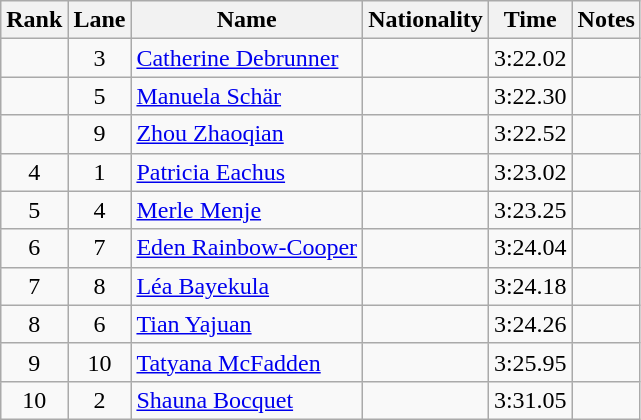<table class="wikitable sortable" style="text-align:center">
<tr>
<th>Rank</th>
<th>Lane</th>
<th>Name</th>
<th>Nationality</th>
<th>Time</th>
<th>Notes</th>
</tr>
<tr>
<td></td>
<td>3</td>
<td align=left><a href='#'>Catherine Debrunner</a></td>
<td align=left></td>
<td>3:22.02</td>
<td></td>
</tr>
<tr>
<td></td>
<td>5</td>
<td align=left><a href='#'>Manuela Schär</a></td>
<td align=left></td>
<td>3:22.30</td>
<td></td>
</tr>
<tr>
<td></td>
<td>9</td>
<td align=left><a href='#'>Zhou Zhaoqian</a></td>
<td align=left></td>
<td>3:22.52</td>
<td></td>
</tr>
<tr>
<td>4</td>
<td>1</td>
<td align=left><a href='#'>Patricia Eachus</a></td>
<td align=left></td>
<td>3:23.02</td>
<td></td>
</tr>
<tr>
<td>5</td>
<td>4</td>
<td align=left><a href='#'>Merle Menje</a></td>
<td align=left></td>
<td>3:23.25</td>
<td></td>
</tr>
<tr>
<td>6</td>
<td>7</td>
<td align=left><a href='#'>Eden Rainbow-Cooper</a></td>
<td align=left></td>
<td>3:24.04</td>
<td></td>
</tr>
<tr>
<td>7</td>
<td>8</td>
<td align=left><a href='#'>Léa Bayekula</a></td>
<td align=left></td>
<td>3:24.18</td>
<td></td>
</tr>
<tr>
<td>8</td>
<td>6</td>
<td align=left><a href='#'>Tian Yajuan</a></td>
<td align=left></td>
<td>3:24.26</td>
<td></td>
</tr>
<tr>
<td>9</td>
<td>10</td>
<td align=left><a href='#'>Tatyana McFadden</a></td>
<td align=left></td>
<td>3:25.95</td>
<td></td>
</tr>
<tr>
<td>10</td>
<td>2</td>
<td align=left><a href='#'>Shauna Bocquet</a></td>
<td align=left></td>
<td>3:31.05</td>
<td></td>
</tr>
</table>
